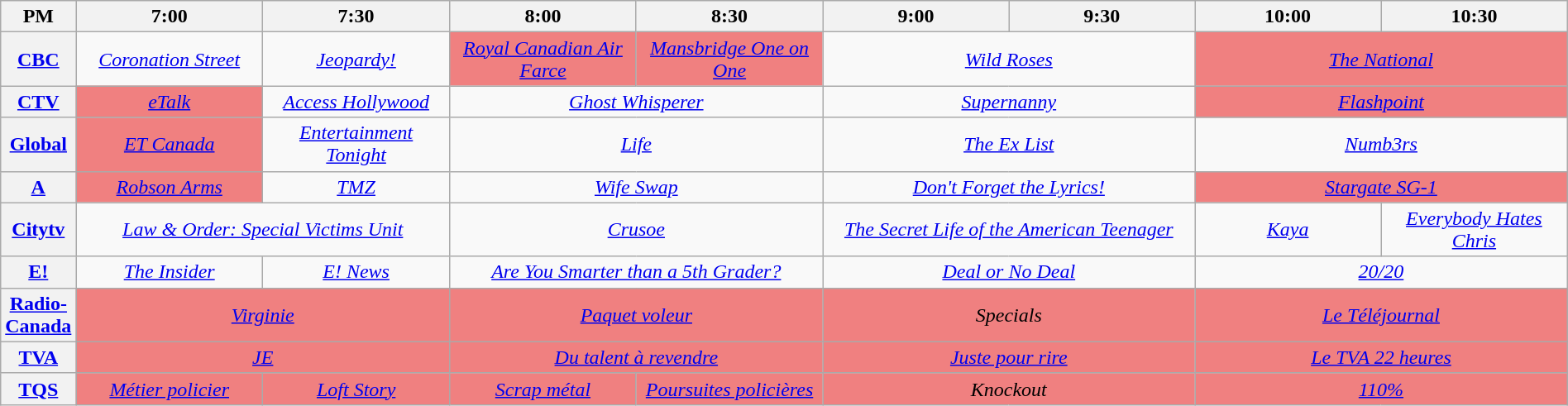<table class="wikitable" width="100%">
<tr>
<th width="4%">PM</th>
<th width="12%">7:00</th>
<th width="12%">7:30</th>
<th width="12%">8:00</th>
<th width="12%">8:30</th>
<th width="12%">9:00</th>
<th width="12%">9:30</th>
<th width="12%">10:00</th>
<th width="12%">10:30</th>
</tr>
<tr align="center">
<th><a href='#'>CBC</a></th>
<td colspan="1" align=center><em><a href='#'>Coronation Street</a></em></td>
<td colspan="1" align=center><em><a href='#'>Jeopardy!</a></em></td>
<td colspan="1" align=center bgcolor="#F08080"><em><a href='#'>Royal Canadian Air Farce</a></em></td>
<td colspan="1" align=center bgcolor="#F08080"><em><a href='#'>Mansbridge One on One</a></em></td>
<td colspan="2" align=center><em><a href='#'>Wild Roses</a></em></td>
<td colspan="2" align=center bgcolor="#F08080"><em><a href='#'>The National</a></em></td>
</tr>
<tr align="center">
<th><a href='#'>CTV</a></th>
<td colspan="1" align=center  bgcolor="#F08080"><em><a href='#'>eTalk</a></em></td>
<td colspan="1" align=center><em><a href='#'>Access Hollywood</a></em></td>
<td colspan="2" align=center><em><a href='#'>Ghost Whisperer</a></em></td>
<td colspan="2" align=center><em><a href='#'>Supernanny</a></em></td>
<td colspan="2" align=center bgcolor="#F08080"><em><a href='#'>Flashpoint</a></em></td>
</tr>
<tr align="center">
<th><a href='#'>Global</a></th>
<td colspan="1" align=center bgcolor="#F08080"><em><a href='#'>ET Canada</a></em></td>
<td colspan="1" align=center><em><a href='#'>Entertainment Tonight</a></em></td>
<td colspan="2" align=center><em><a href='#'>Life</a></em></td>
<td colspan="2" align=center><em><a href='#'>The Ex List</a></em></td>
<td colspan="2" align=center><em><a href='#'>Numb3rs</a></em></td>
</tr>
<tr align="center">
<th><a href='#'>A</a></th>
<td colspan="1" bgcolor="#F08080"><em><a href='#'>Robson Arms</a></em></td>
<td colspan="1"><em><a href='#'>TMZ</a></em></td>
<td colspan="2"><em><a href='#'>Wife Swap</a></em></td>
<td colspan="2"><em><a href='#'>Don't Forget the Lyrics!</a></em></td>
<td colspan="2" bgcolor="#F08080"><em><a href='#'>Stargate SG-1</a></em></td>
</tr>
<tr align="center">
<th><a href='#'>Citytv</a></th>
<td colspan="2" align=center><em><a href='#'>Law & Order: Special Victims Unit</a></em></td>
<td colspan="2" align=center><em><a href='#'>Crusoe</a></em></td>
<td colspan="2" align=center><em><a href='#'>The Secret Life of the American Teenager</a></em></td>
<td colspan="1" align=center><em><a href='#'>Kaya</a></em></td>
<td colspan="1" align=center><em><a href='#'>Everybody Hates Chris</a></em></td>
</tr>
<tr align="center">
<th><a href='#'>E!</a></th>
<td colspan="1" align=center><em><a href='#'>The Insider</a></em></td>
<td colspan="1" align=center><em><a href='#'>E! News</a></em></td>
<td colspan="2" align=center><em><a href='#'>Are You Smarter than a 5th Grader?</a></em></td>
<td colspan="2" align=center><em><a href='#'>Deal or No Deal</a></em></td>
<td colspan="2" align=center><em><a href='#'>20/20</a></em></td>
</tr>
<tr align="center">
<th><a href='#'>Radio-Canada</a></th>
<td colspan="2" align=center bgcolor="#F08080"><em><a href='#'>Virginie</a></em></td>
<td colspan="2" align=center bgcolor="#F08080"><em><a href='#'>Paquet voleur</a></em></td>
<td colspan="2" align=center bgcolor="#F08080"><em>Specials</em></td>
<td colspan="2" align=center bgcolor="#F08080"><em><a href='#'>Le Téléjournal</a></em></td>
</tr>
<tr align="center">
<th><a href='#'>TVA</a></th>
<td colspan="2" align=center bgcolor="#F08080"><em><a href='#'>JE</a></em></td>
<td colspan="2" align=center bgcolor="#F08080"><em><a href='#'>Du talent à revendre</a></em></td>
<td colspan="2" align=center bgcolor="#F08080"><em><a href='#'>Juste pour rire</a></em></td>
<td colspan="2" align=center bgcolor="#F08080"><em><a href='#'>Le TVA 22 heures</a></em></td>
</tr>
<tr align="center">
<th><a href='#'>TQS</a></th>
<td colspan="1" align=center bgcolor="#F08080"><em><a href='#'>Métier policier</a></em></td>
<td colspan="1" align=center bgcolor="#F08080"><em><a href='#'>Loft Story</a></em></td>
<td colspan="1" align=center bgcolor="#F08080"><em><a href='#'>Scrap métal</a></em></td>
<td colspan="1" align=center bgcolor="#F08080"><em><a href='#'>Poursuites policières</a></em></td>
<td colspan="2" align=center bgcolor="#F08080"><em>Knockout</em></td>
<td colspan="2" align=center bgcolor="#F08080"><em><a href='#'>110%</a></em></td>
</tr>
</table>
